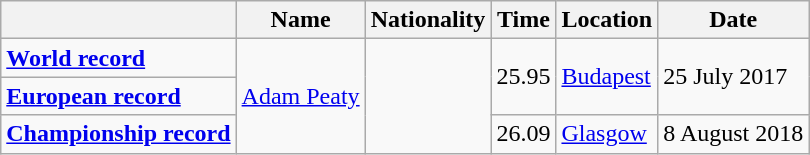<table class=wikitable>
<tr>
<th></th>
<th>Name</th>
<th>Nationality</th>
<th>Time</th>
<th>Location</th>
<th>Date</th>
</tr>
<tr>
<td><strong><a href='#'>World record</a></strong></td>
<td rowspan=3><a href='#'>Adam Peaty</a></td>
<td rowspan=3></td>
<td rowspan=2>25.95</td>
<td rowspan=2><a href='#'>Budapest</a></td>
<td rowspan=2>25 July 2017</td>
</tr>
<tr>
<td><strong><a href='#'>European record</a></strong></td>
</tr>
<tr>
<td><strong><a href='#'>Championship record</a></strong></td>
<td>26.09</td>
<td><a href='#'>Glasgow</a></td>
<td>8 August 2018</td>
</tr>
</table>
